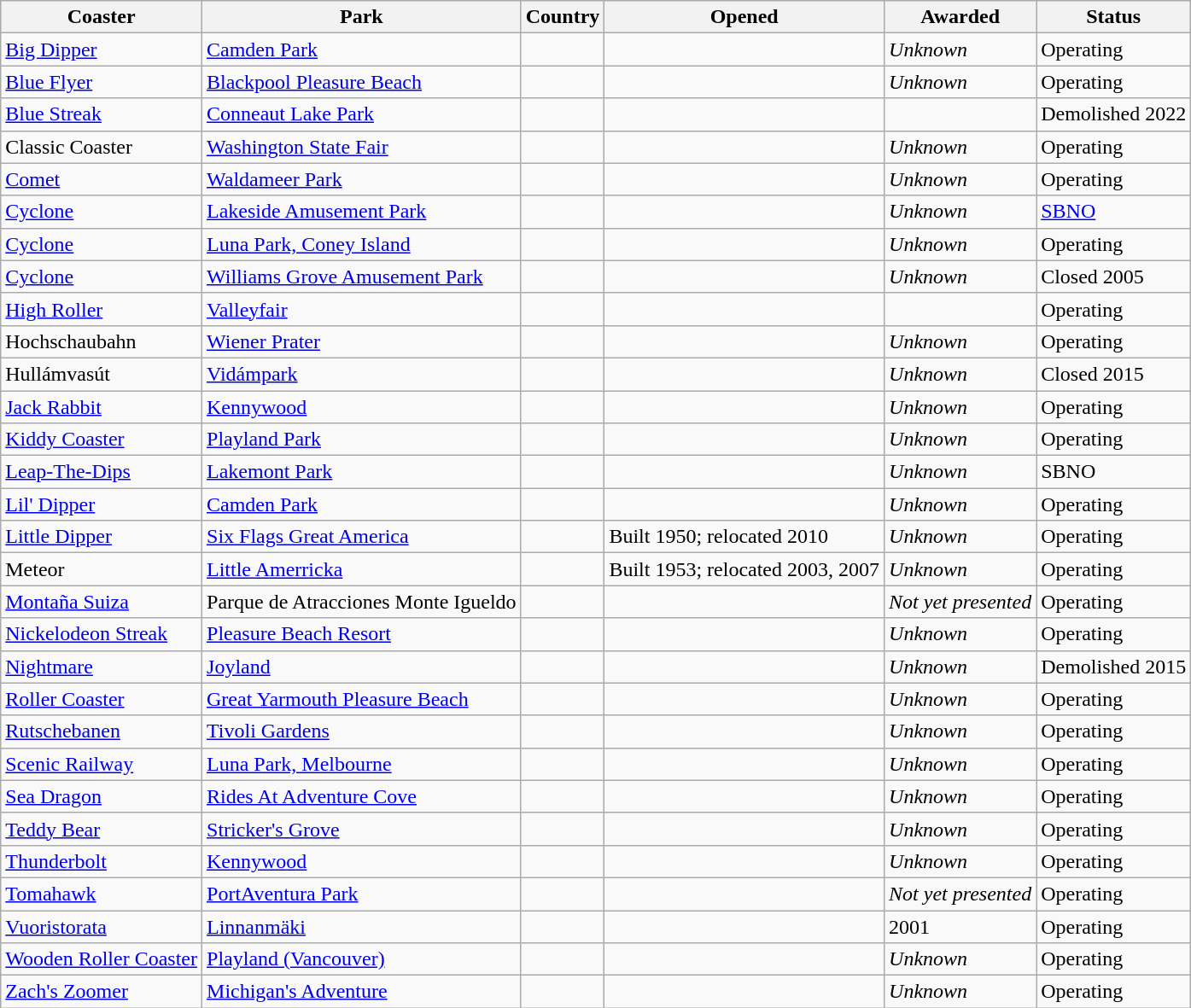<table class="wikitable sortable" border="1">
<tr>
<th>Coaster</th>
<th>Park</th>
<th>Country</th>
<th>Opened</th>
<th>Awarded</th>
<th>Status</th>
</tr>
<tr>
<td><a href='#'>Big Dipper</a></td>
<td><a href='#'>Camden Park</a></td>
<td></td>
<td></td>
<td><em>Unknown</em></td>
<td>Operating</td>
</tr>
<tr>
<td><a href='#'>Blue Flyer</a></td>
<td><a href='#'>Blackpool Pleasure Beach</a></td>
<td></td>
<td></td>
<td><em>Unknown</em></td>
<td>Operating</td>
</tr>
<tr>
<td><a href='#'>Blue Streak</a></td>
<td><a href='#'>Conneaut Lake Park</a></td>
<td></td>
<td></td>
<td></td>
<td data-sort-value="2022">Demolished 2022</td>
</tr>
<tr>
<td>Classic Coaster</td>
<td><a href='#'>Washington State Fair</a></td>
<td></td>
<td></td>
<td><em>Unknown</em></td>
<td>Operating</td>
</tr>
<tr>
<td><a href='#'>Comet</a></td>
<td><a href='#'>Waldameer Park</a></td>
<td></td>
<td></td>
<td><em>Unknown</em></td>
<td>Operating</td>
</tr>
<tr>
<td><a href='#'>Cyclone</a></td>
<td><a href='#'>Lakeside Amusement Park</a></td>
<td></td>
<td></td>
<td><em>Unknown</em></td>
<td><a href='#'>SBNO</a></td>
</tr>
<tr>
<td><a href='#'>Cyclone</a></td>
<td><a href='#'>Luna Park, Coney Island</a></td>
<td></td>
<td></td>
<td><em>Unknown</em></td>
<td>Operating</td>
</tr>
<tr>
<td><a href='#'>Cyclone</a></td>
<td><a href='#'>Williams Grove Amusement Park</a></td>
<td></td>
<td></td>
<td><em>Unknown</em></td>
<td data-sort-value="2005">Closed 2005</td>
</tr>
<tr>
<td><a href='#'>High Roller</a></td>
<td><a href='#'>Valleyfair</a></td>
<td></td>
<td></td>
<td></td>
<td>Operating</td>
</tr>
<tr>
<td>Hochschaubahn</td>
<td><a href='#'>Wiener Prater</a></td>
<td></td>
<td></td>
<td><em>Unknown</em></td>
<td>Operating</td>
</tr>
<tr>
<td>Hullámvasút</td>
<td><a href='#'>Vidámpark</a></td>
<td></td>
<td></td>
<td><em>Unknown</em></td>
<td data-sort-value="2015">Closed 2015</td>
</tr>
<tr>
<td><a href='#'>Jack Rabbit</a></td>
<td><a href='#'>Kennywood</a></td>
<td></td>
<td></td>
<td><em>Unknown</em></td>
<td>Operating</td>
</tr>
<tr>
<td><a href='#'>Kiddy Coaster</a></td>
<td><a href='#'>Playland Park</a></td>
<td></td>
<td></td>
<td><em>Unknown</em></td>
<td>Operating</td>
</tr>
<tr>
<td><a href='#'>Leap-The-Dips</a></td>
<td><a href='#'>Lakemont Park</a></td>
<td></td>
<td></td>
<td><em>Unknown</em></td>
<td>SBNO</td>
</tr>
<tr>
<td><a href='#'>Lil' Dipper</a></td>
<td><a href='#'>Camden Park</a></td>
<td></td>
<td></td>
<td><em>Unknown</em></td>
<td>Operating</td>
</tr>
<tr>
<td><a href='#'>Little Dipper</a></td>
<td><a href='#'>Six Flags Great America</a></td>
<td></td>
<td data-sort-value="1950">Built 1950; relocated 2010</td>
<td><em>Unknown</em></td>
<td>Operating</td>
</tr>
<tr>
<td>Meteor</td>
<td><a href='#'>Little Amerricka</a></td>
<td></td>
<td data-sort-value="1953">Built 1953; relocated 2003, 2007</td>
<td><em>Unknown</em></td>
<td>Operating</td>
</tr>
<tr>
<td><a href='#'>Montaña Suiza</a></td>
<td>Parque de Atracciones Monte Igueldo</td>
<td></td>
<td></td>
<td><em>Not yet presented</em></td>
<td>Operating</td>
</tr>
<tr>
<td><a href='#'>Nickelodeon Streak</a></td>
<td><a href='#'>Pleasure Beach Resort</a></td>
<td></td>
<td></td>
<td><em>Unknown</em></td>
<td>Operating</td>
</tr>
<tr>
<td><a href='#'>Nightmare</a></td>
<td><a href='#'>Joyland</a></td>
<td></td>
<td></td>
<td><em>Unknown</em></td>
<td data-sort-value="2015">Demolished 2015</td>
</tr>
<tr>
<td><a href='#'>Roller Coaster</a></td>
<td><a href='#'>Great Yarmouth Pleasure Beach</a></td>
<td></td>
<td></td>
<td><em>Unknown</em></td>
<td>Operating</td>
</tr>
<tr>
<td><a href='#'>Rutschebanen</a></td>
<td><a href='#'>Tivoli Gardens</a></td>
<td></td>
<td></td>
<td><em>Unknown</em></td>
<td>Operating</td>
</tr>
<tr>
<td><a href='#'>Scenic Railway</a></td>
<td><a href='#'>Luna Park, Melbourne</a></td>
<td></td>
<td></td>
<td><em>Unknown</em></td>
<td>Operating</td>
</tr>
<tr>
<td><a href='#'>Sea Dragon</a></td>
<td><a href='#'>Rides At Adventure Cove</a></td>
<td></td>
<td></td>
<td><em>Unknown</em></td>
<td>Operating</td>
</tr>
<tr>
<td><a href='#'>Teddy Bear</a></td>
<td><a href='#'>Stricker's Grove</a></td>
<td></td>
<td></td>
<td><em>Unknown</em></td>
<td>Operating</td>
</tr>
<tr>
<td><a href='#'>Thunderbolt</a></td>
<td><a href='#'>Kennywood</a></td>
<td></td>
<td></td>
<td><em>Unknown</em></td>
<td>Operating</td>
</tr>
<tr>
<td><a href='#'>Tomahawk</a></td>
<td><a href='#'>PortAventura Park</a></td>
<td></td>
<td></td>
<td><em>Not yet presented</em></td>
<td>Operating</td>
</tr>
<tr>
<td><a href='#'>Vuoristorata</a></td>
<td><a href='#'>Linnanmäki</a></td>
<td></td>
<td></td>
<td>2001</td>
<td>Operating</td>
</tr>
<tr>
<td><a href='#'>Wooden Roller Coaster</a></td>
<td><a href='#'>Playland (Vancouver)</a></td>
<td></td>
<td></td>
<td><em>Unknown</em></td>
<td>Operating</td>
</tr>
<tr>
<td><a href='#'>Zach's Zoomer</a></td>
<td><a href='#'>Michigan's Adventure</a></td>
<td></td>
<td></td>
<td><em>Unknown</em></td>
<td>Operating</td>
</tr>
</table>
